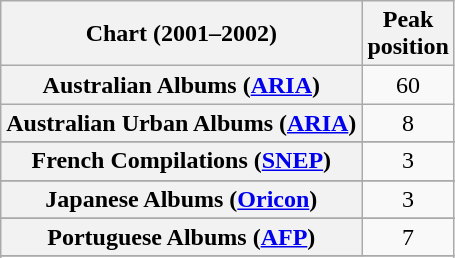<table class="wikitable sortable plainrowheaders" style="text-align:center">
<tr>
<th scope="col">Chart (2001–2002)</th>
<th scope="col">Peak<br>position</th>
</tr>
<tr>
<th scope="row">Australian Albums (<a href='#'>ARIA</a>)</th>
<td>60</td>
</tr>
<tr>
<th scope="row">Australian Urban Albums (<a href='#'>ARIA</a>)</th>
<td>8</td>
</tr>
<tr>
</tr>
<tr>
</tr>
<tr>
</tr>
<tr>
</tr>
<tr>
<th scope="row">French Compilations (<a href='#'>SNEP</a>)</th>
<td>3</td>
</tr>
<tr>
</tr>
<tr>
</tr>
<tr>
</tr>
<tr>
<th scope="row">Japanese Albums (<a href='#'>Oricon</a>)</th>
<td>3</td>
</tr>
<tr>
</tr>
<tr>
<th scope="row">Portuguese Albums (<a href='#'>AFP</a>)</th>
<td>7</td>
</tr>
<tr>
</tr>
<tr>
</tr>
<tr>
</tr>
<tr>
</tr>
<tr>
</tr>
<tr>
</tr>
<tr>
</tr>
</table>
